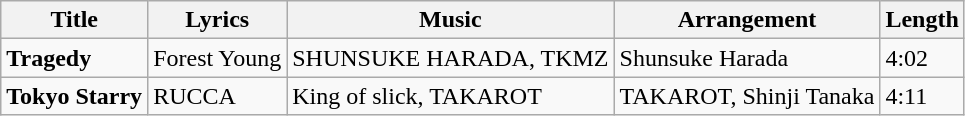<table class="wikitable">
<tr>
<th>Title</th>
<th>Lyrics</th>
<th>Music</th>
<th>Arrangement</th>
<th>Length</th>
</tr>
<tr>
<td><strong>Tragedy</strong></td>
<td>Forest Young</td>
<td>SHUNSUKE HARADA, TKMZ</td>
<td>Shunsuke Harada</td>
<td>4:02</td>
</tr>
<tr>
<td><strong>Tokyo Starry</strong></td>
<td>RUCCA</td>
<td>King of slick, TAKAROT</td>
<td>TAKAROT, Shinji Tanaka</td>
<td>4:11</td>
</tr>
</table>
